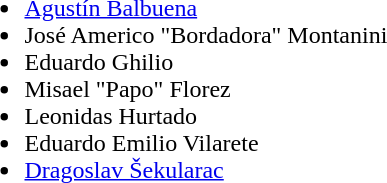<table style="width:60%;">
<tr>
<td><br><ul><li> <a href='#'>Agustín Balbuena</a></li><li> José Americo "Bordadora" Montanini</li><li> Eduardo Ghilio</li><li> Misael "Papo" Florez</li><li> Leonidas Hurtado</li><li> Eduardo Emilio Vilarete</li><li> <a href='#'>Dragoslav Šekularac</a></li></ul></td>
</tr>
</table>
